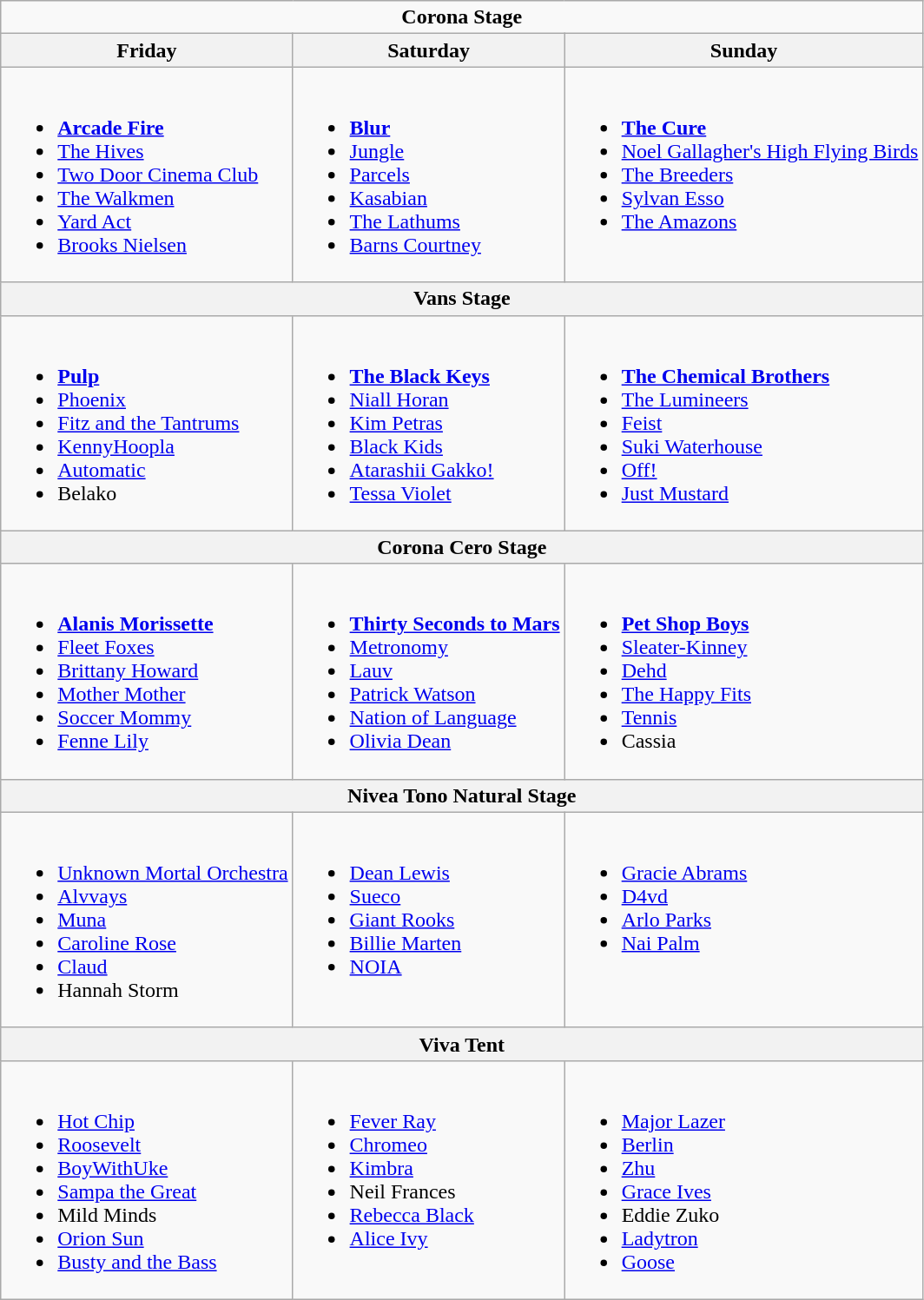<table class="wikitable">
<tr>
<td colspan="3" align="center"><strong>Corona Stage</strong></td>
</tr>
<tr>
<th>Friday</th>
<th>Saturday</th>
<th>Sunday</th>
</tr>
<tr valign="top">
<td><br><ul><li><strong><a href='#'>Arcade Fire</a></strong></li><li><a href='#'>The Hives</a></li><li><a href='#'>Two Door Cinema Club</a></li><li><a href='#'>The Walkmen</a></li><li><a href='#'>Yard Act</a></li><li><a href='#'>Brooks Nielsen</a></li></ul></td>
<td><br><ul><li><strong><a href='#'>Blur</a></strong></li><li><a href='#'>Jungle</a></li><li><a href='#'>Parcels</a></li><li><a href='#'>Kasabian</a></li><li><a href='#'>The Lathums</a></li><li><a href='#'>Barns Courtney</a></li></ul></td>
<td><br><ul><li><strong><a href='#'>The Cure</a></strong></li><li><a href='#'>Noel Gallagher's High Flying Birds</a></li><li><a href='#'>The Breeders</a></li><li><a href='#'>Sylvan Esso</a></li><li><a href='#'>The Amazons</a></li></ul></td>
</tr>
<tr>
<th colspan="3">Vans Stage</th>
</tr>
<tr valign="top">
<td><br><ul><li><strong><a href='#'>Pulp</a></strong></li><li><a href='#'>Phoenix</a></li><li><a href='#'>Fitz and the Tantrums</a></li><li><a href='#'>KennyHoopla</a></li><li><a href='#'>Automatic</a></li><li>Belako</li></ul></td>
<td><br><ul><li><strong><a href='#'>The Black Keys</a></strong></li><li><a href='#'>Niall Horan</a></li><li><a href='#'>Kim Petras</a></li><li><a href='#'>Black Kids</a></li><li><a href='#'>Atarashii Gakko!</a></li><li><a href='#'>Tessa Violet</a></li></ul></td>
<td><br><ul><li><strong><a href='#'>The Chemical Brothers</a></strong></li><li><a href='#'>The Lumineers</a></li><li><a href='#'>Feist</a></li><li><a href='#'>Suki Waterhouse</a></li><li><a href='#'>Off!</a></li><li><a href='#'>Just Mustard</a></li></ul></td>
</tr>
<tr>
<th colspan="3">Corona Cero Stage</th>
</tr>
<tr valign="top">
<td><br><ul><li><strong><a href='#'>Alanis Morissette</a></strong></li><li><a href='#'>Fleet Foxes</a></li><li><a href='#'>Brittany Howard</a></li><li><a href='#'>Mother Mother</a></li><li><a href='#'>Soccer Mommy</a></li><li><a href='#'>Fenne Lily</a></li></ul></td>
<td><br><ul><li><strong><a href='#'>Thirty Seconds to Mars</a></strong></li><li><a href='#'>Metronomy</a></li><li><a href='#'>Lauv</a></li><li><a href='#'>Patrick Watson</a></li><li><a href='#'>Nation of Language</a></li><li><a href='#'>Olivia Dean</a></li></ul></td>
<td><br><ul><li><strong><a href='#'>Pet Shop Boys</a></strong></li><li><a href='#'>Sleater-Kinney</a></li><li><a href='#'>Dehd</a></li><li><a href='#'>The Happy Fits</a></li><li><a href='#'>Tennis</a></li><li>Cassia</li></ul></td>
</tr>
<tr>
<th colspan="3">Nivea Tono Natural Stage</th>
</tr>
<tr valign="top">
<td><br><ul><li><a href='#'>Unknown Mortal Orchestra</a></li><li><a href='#'>Alvvays</a></li><li><a href='#'>Muna</a></li><li><a href='#'>Caroline Rose</a></li><li><a href='#'>Claud</a></li><li>Hannah Storm</li></ul></td>
<td><br><ul><li><a href='#'>Dean Lewis</a></li><li><a href='#'>Sueco</a></li><li><a href='#'>Giant Rooks</a></li><li><a href='#'>Billie Marten</a></li><li><a href='#'>NOIA</a></li></ul></td>
<td><br><ul><li><a href='#'>Gracie Abrams</a></li><li><a href='#'>D4vd</a></li><li><a href='#'>Arlo Parks</a></li><li><a href='#'>Nai Palm</a></li></ul></td>
</tr>
<tr>
<th colspan="3">Viva Tent</th>
</tr>
<tr valign="top">
<td><br><ul><li><a href='#'>Hot Chip</a></li><li><a href='#'>Roosevelt</a></li><li><a href='#'>BoyWithUke</a></li><li><a href='#'>Sampa the Great</a></li><li>Mild Minds</li><li><a href='#'>Orion Sun</a></li><li><a href='#'>Busty and the Bass</a></li></ul></td>
<td><br><ul><li><a href='#'>Fever Ray</a></li><li><a href='#'>Chromeo</a></li><li><a href='#'>Kimbra</a></li><li>Neil Frances</li><li><a href='#'>Rebecca Black</a></li><li><a href='#'>Alice Ivy</a></li></ul></td>
<td><br><ul><li><a href='#'>Major Lazer</a></li><li><a href='#'>Berlin</a></li><li><a href='#'>Zhu</a></li><li><a href='#'>Grace Ives</a></li><li>Eddie Zuko</li><li><a href='#'>Ladytron</a></li><li><a href='#'>Goose</a></li></ul></td>
</tr>
</table>
